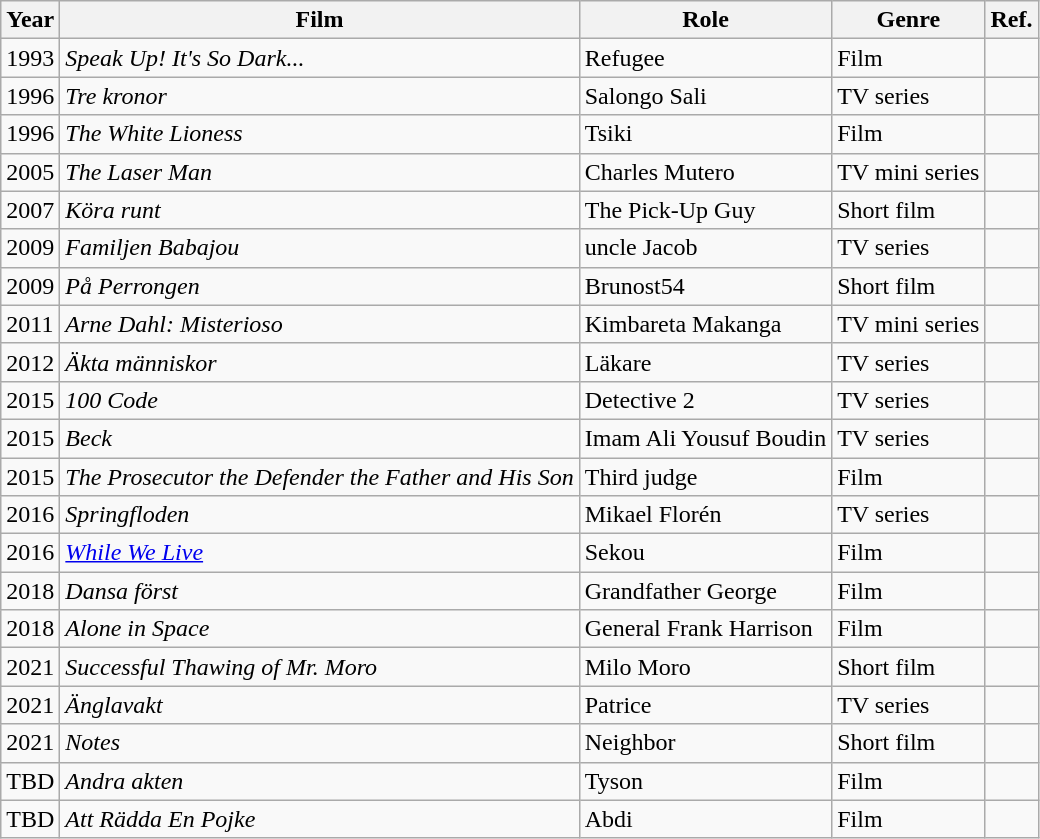<table class="wikitable">
<tr>
<th>Year</th>
<th>Film</th>
<th>Role</th>
<th>Genre</th>
<th>Ref.</th>
</tr>
<tr>
<td>1993</td>
<td><em>Speak Up! It's So Dark...</em></td>
<td>Refugee</td>
<td>Film</td>
<td></td>
</tr>
<tr>
<td>1996</td>
<td><em>Tre kronor</em></td>
<td>Salongo Sali</td>
<td>TV series</td>
<td></td>
</tr>
<tr>
<td>1996</td>
<td><em>The White Lioness</em></td>
<td>Tsiki</td>
<td>Film</td>
<td></td>
</tr>
<tr>
<td>2005</td>
<td><em>The Laser Man</em></td>
<td>Charles Mutero</td>
<td>TV mini series</td>
<td></td>
</tr>
<tr>
<td>2007</td>
<td><em>Köra runt</em></td>
<td>The Pick-Up Guy</td>
<td>Short film</td>
<td></td>
</tr>
<tr>
<td>2009</td>
<td><em>Familjen Babajou</em></td>
<td>uncle Jacob</td>
<td>TV series</td>
<td></td>
</tr>
<tr>
<td>2009</td>
<td><em>På Perrongen</em></td>
<td>Brunost54</td>
<td>Short film</td>
<td></td>
</tr>
<tr>
<td>2011</td>
<td><em>Arne Dahl: Misterioso</em></td>
<td>Kimbareta Makanga</td>
<td>TV mini series</td>
<td></td>
</tr>
<tr>
<td>2012</td>
<td><em>Äkta människor</em></td>
<td>Läkare</td>
<td>TV series</td>
<td></td>
</tr>
<tr>
<td>2015</td>
<td><em>100 Code</em></td>
<td>Detective 2</td>
<td>TV series</td>
<td></td>
</tr>
<tr>
<td>2015</td>
<td><em>Beck</em></td>
<td>Imam Ali Yousuf Boudin</td>
<td>TV series</td>
<td></td>
</tr>
<tr>
<td>2015</td>
<td><em>The Prosecutor the Defender the Father and His Son</em></td>
<td>Third judge</td>
<td>Film</td>
<td></td>
</tr>
<tr>
<td>2016</td>
<td><em>Springfloden</em></td>
<td>Mikael Florén</td>
<td>TV series</td>
<td></td>
</tr>
<tr>
<td>2016</td>
<td><em><a href='#'>While We Live</a></em></td>
<td>Sekou</td>
<td>Film</td>
<td></td>
</tr>
<tr>
<td>2018</td>
<td><em>Dansa först</em></td>
<td>Grandfather George</td>
<td>Film</td>
<td></td>
</tr>
<tr>
<td>2018</td>
<td><em>Alone in Space</em></td>
<td>General Frank Harrison</td>
<td>Film</td>
<td></td>
</tr>
<tr>
<td>2021</td>
<td><em>Successful Thawing of Mr. Moro</em></td>
<td>Milo Moro</td>
<td>Short film</td>
<td></td>
</tr>
<tr>
<td>2021</td>
<td><em>Änglavakt</em></td>
<td>Patrice</td>
<td>TV series</td>
<td></td>
</tr>
<tr>
<td>2021</td>
<td><em>Notes</em></td>
<td>Neighbor</td>
<td>Short film</td>
<td></td>
</tr>
<tr>
<td>TBD</td>
<td><em>Andra akten</em></td>
<td>Tyson</td>
<td>Film</td>
<td></td>
</tr>
<tr>
<td>TBD</td>
<td><em>Att Rädda En Pojke</em></td>
<td>Abdi</td>
<td>Film</td>
<td></td>
</tr>
</table>
